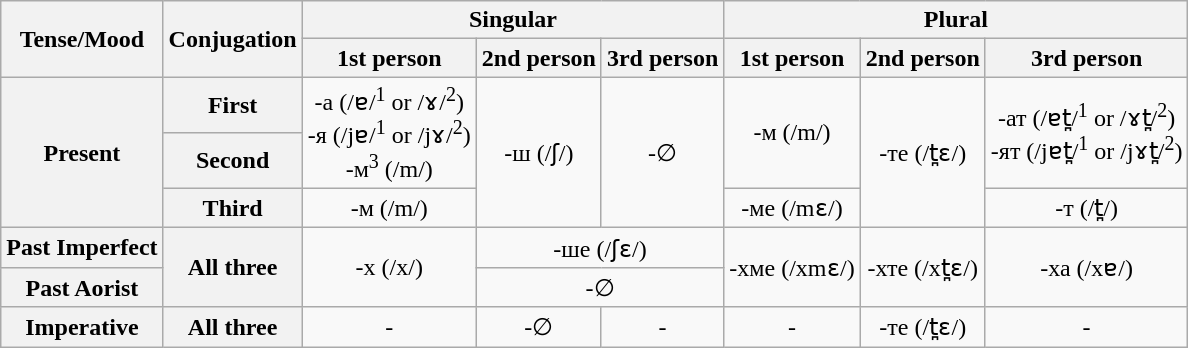<table class="wikitable" style="text-align: center;">
<tr>
<th rowspan="2">Tense/Mood</th>
<th rowspan="2">Conjugation</th>
<th colspan="3">Singular</th>
<th colspan="3">Plural</th>
</tr>
<tr>
<th>1st person</th>
<th>2nd person</th>
<th>3rd person</th>
<th>1st person</th>
<th>2nd person</th>
<th>3rd person</th>
</tr>
<tr>
<th rowspan="3">Present</th>
<th>First</th>
<td rowspan="2">-a (/ɐ/<sup>1</sup> or /ɤ/<sup>2</sup>)<br>-я (/jɐ/<sup>1</sup> or /jɤ/<sup>2</sup>)<br>-м<sup>3</sup> (/m/)</td>
<td rowspan="3">-ш (/ʃ/)</td>
<td rowspan="3">-∅</td>
<td rowspan="2">-м (/m/)</td>
<td rowspan="3">-те (/t̪ɛ/)</td>
<td rowspan="2">-ат (/ɐt̪/<sup>1</sup> or /ɤt̪/<sup>2</sup>)<br>-ят (/jɐt̪/<sup>1</sup> or /jɤt̪/<sup>2</sup>)</td>
</tr>
<tr>
<th>Second</th>
</tr>
<tr>
<th>Third</th>
<td>-м (/m/)</td>
<td>-ме (/mɛ/)</td>
<td>-т (/t̪/)</td>
</tr>
<tr>
<th>Past Imperfect</th>
<th rowspan="2">All three</th>
<td rowspan="2">-х (/x/)</td>
<td colspan="2">-ше (/ʃɛ/)</td>
<td rowspan="2">-хме (/xmɛ/)</td>
<td rowspan="2">-хте (/xt̪ɛ/)</td>
<td rowspan="2">-ха (/xɐ/)</td>
</tr>
<tr>
<th>Past Aorist</th>
<td colspan="2">-∅</td>
</tr>
<tr>
<th>Imperative</th>
<th>All three</th>
<td>-</td>
<td>-∅</td>
<td>-</td>
<td>-</td>
<td>-те (/t̪ɛ/)</td>
<td>-</td>
</tr>
</table>
